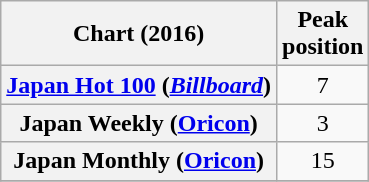<table class="wikitable sortable plainrowheaders" style="text-align:center">
<tr>
<th scope="col">Chart (2016)</th>
<th scope="col">Peak<br>position</th>
</tr>
<tr>
<th scope="row"><a href='#'>Japan Hot 100</a> (<em><a href='#'>Billboard</a></em>)</th>
<td style="text-align:center;">7</td>
</tr>
<tr>
<th scope="row">Japan Weekly (<a href='#'>Oricon</a>)</th>
<td style="text-align:center;">3</td>
</tr>
<tr>
<th scope="row">Japan Monthly (<a href='#'>Oricon</a>)</th>
<td style="text-align:center;">15</td>
</tr>
<tr>
</tr>
</table>
